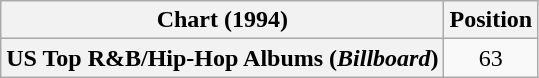<table class="wikitable sortable plainrowheaders" style="text-align:center">
<tr>
<th scope="col">Chart (1994)</th>
<th scope="col">Position</th>
</tr>
<tr>
<th scope="row">US Top R&B/Hip-Hop Albums (<em>Billboard</em>)</th>
<td style="text-align:center;">63</td>
</tr>
</table>
